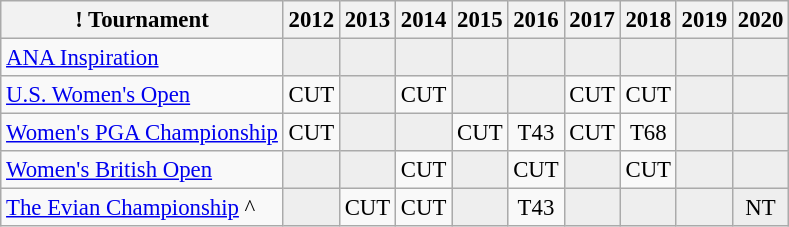<table class="wikitable" style="font-size:95%;text-align:center;">
<tr>
<th>! Tournament</th>
<th>2012</th>
<th>2013</th>
<th>2014</th>
<th>2015</th>
<th>2016</th>
<th>2017</th>
<th>2018</th>
<th>2019</th>
<th>2020</th>
</tr>
<tr>
<td align=left><a href='#'>ANA Inspiration</a></td>
<td style="background:#eeeeee;"></td>
<td style="background:#eeeeee;"></td>
<td style="background:#eeeeee;"></td>
<td style="background:#eeeeee;"></td>
<td style="background:#eeeeee;"></td>
<td style="background:#eeeeee;"></td>
<td style="background:#eeeeee;"></td>
<td style="background:#eeeeee;"></td>
<td style="background:#eeeeee;"></td>
</tr>
<tr>
<td align=left><a href='#'>U.S. Women's Open</a></td>
<td>CUT</td>
<td style="background:#eeeeee;"></td>
<td>CUT</td>
<td style="background:#eeeeee;"></td>
<td style="background:#eeeeee;"></td>
<td>CUT</td>
<td>CUT</td>
<td style="background:#eeeeee;"></td>
<td style="background:#eeeeee;"></td>
</tr>
<tr>
<td align=left><a href='#'>Women's PGA Championship</a></td>
<td>CUT</td>
<td style="background:#eeeeee;"></td>
<td style="background:#eeeeee;"></td>
<td>CUT</td>
<td>T43</td>
<td>CUT</td>
<td>T68</td>
<td style="background:#eeeeee;"></td>
<td style="background:#eeeeee;"></td>
</tr>
<tr>
<td align=left><a href='#'>Women's British Open</a></td>
<td style="background:#eeeeee;"></td>
<td style="background:#eeeeee;"></td>
<td>CUT</td>
<td style="background:#eeeeee;"></td>
<td>CUT</td>
<td style="background:#eeeeee;"></td>
<td>CUT</td>
<td style="background:#eeeeee;"></td>
<td style="background:#eeeeee;"></td>
</tr>
<tr>
<td align=left><a href='#'>The Evian Championship</a> ^</td>
<td style="background:#eeeeee;" colspan=1></td>
<td>CUT</td>
<td>CUT</td>
<td style="background:#eeeeee;"></td>
<td>T43</td>
<td style="background:#eeeeee;"></td>
<td style="background:#eeeeee;"></td>
<td style="background:#eeeeee;"></td>
<td style="background:#eeeeee;">NT</td>
</tr>
</table>
